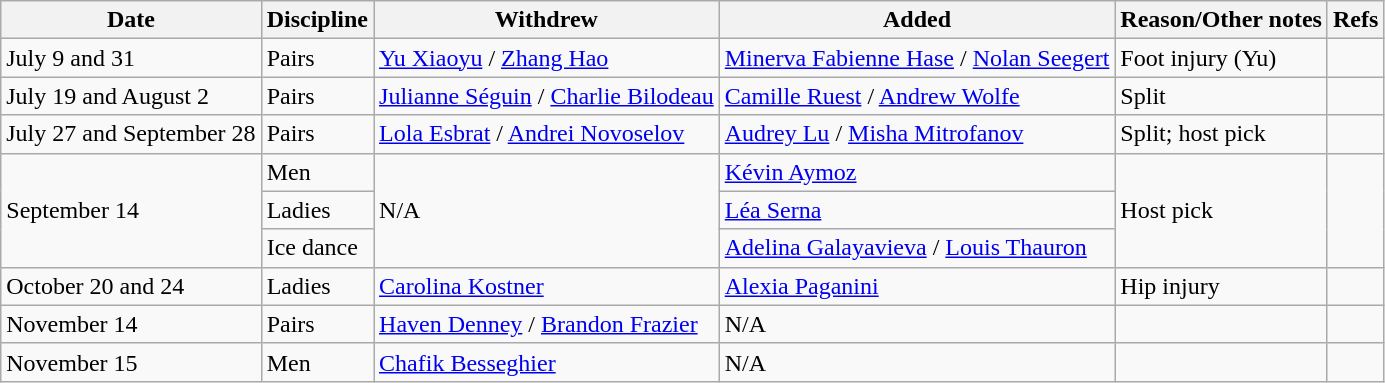<table class="wikitable sortable">
<tr>
<th>Date</th>
<th>Discipline</th>
<th>Withdrew</th>
<th>Added</th>
<th>Reason/Other notes</th>
<th>Refs</th>
</tr>
<tr>
<td>July 9 and 31</td>
<td>Pairs</td>
<td> <a href='#'>Yu Xiaoyu</a> / <a href='#'>Zhang Hao</a></td>
<td> <a href='#'>Minerva Fabienne Hase</a> / <a href='#'>Nolan Seegert</a></td>
<td>Foot injury (Yu)</td>
<td></td>
</tr>
<tr>
<td>July 19 and August 2</td>
<td>Pairs</td>
<td> <a href='#'>Julianne Séguin</a> / <a href='#'>Charlie Bilodeau</a></td>
<td> <a href='#'>Camille Ruest</a> / <a href='#'>Andrew Wolfe</a></td>
<td>Split</td>
<td></td>
</tr>
<tr>
<td>July 27 and September 28</td>
<td>Pairs</td>
<td> <a href='#'>Lola Esbrat</a> / <a href='#'>Andrei Novoselov</a></td>
<td> <a href='#'>Audrey Lu</a> / <a href='#'>Misha Mitrofanov</a></td>
<td>Split; host pick</td>
<td></td>
</tr>
<tr>
<td rowspan=3>September 14</td>
<td>Men</td>
<td rowspan=3>N/A</td>
<td> <a href='#'>Kévin Aymoz</a></td>
<td rowspan=3>Host pick</td>
<td rowspan=3></td>
</tr>
<tr>
<td>Ladies</td>
<td> <a href='#'>Léa Serna</a></td>
</tr>
<tr>
<td>Ice dance</td>
<td> <a href='#'>Adelina Galayavieva</a> / <a href='#'>Louis Thauron</a></td>
</tr>
<tr>
<td>October 20 and 24</td>
<td>Ladies</td>
<td> <a href='#'>Carolina Kostner</a></td>
<td> <a href='#'>Alexia Paganini</a></td>
<td>Hip injury</td>
<td></td>
</tr>
<tr>
<td>November 14</td>
<td>Pairs</td>
<td> <a href='#'>Haven Denney</a> / <a href='#'>Brandon Frazier</a></td>
<td>N/A</td>
<td></td>
<td></td>
</tr>
<tr>
<td>November 15</td>
<td>Men</td>
<td> <a href='#'>Chafik Besseghier</a></td>
<td>N/A</td>
<td></td>
<td></td>
</tr>
</table>
